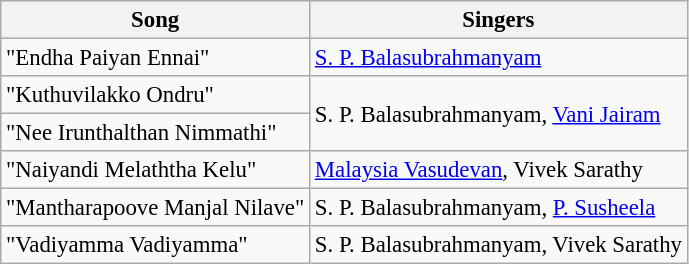<table class="wikitable" style="font-size:95%;">
<tr>
<th>Song</th>
<th>Singers</th>
</tr>
<tr>
<td>"Endha Paiyan Ennai"</td>
<td><a href='#'>S. P. Balasubrahmanyam</a></td>
</tr>
<tr>
<td>"Kuthuvilakko Ondru"</td>
<td rowspan="2">S. P. Balasubrahmanyam, <a href='#'>Vani Jairam</a></td>
</tr>
<tr>
<td>"Nee Irunthalthan Nimmathi"</td>
</tr>
<tr>
<td>"Naiyandi Melaththa Kelu"</td>
<td><a href='#'>Malaysia Vasudevan</a>, Vivek Sarathy</td>
</tr>
<tr>
<td>"Mantharapoove Manjal Nilave"</td>
<td>S. P. Balasubrahmanyam, <a href='#'>P. Susheela</a></td>
</tr>
<tr>
<td>"Vadiyamma Vadiyamma"</td>
<td>S. P. Balasubrahmanyam, Vivek Sarathy</td>
</tr>
</table>
